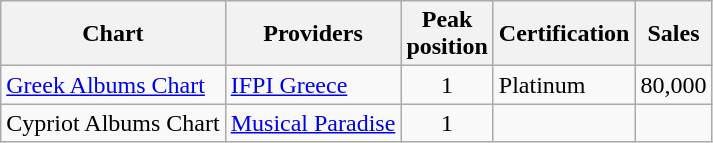<table class="wikitable">
<tr>
<th>Chart</th>
<th>Providers</th>
<th>Peak<br>position</th>
<th>Certification</th>
<th>Sales</th>
</tr>
<tr>
<td><a href='#'>Greek Albums Chart</a></td>
<td><a href='#'>IFPI Greece</a></td>
<td align="center">1</td>
<td>Platinum</td>
<td>80,000</td>
</tr>
<tr>
<td>Cypriot Albums Chart</td>
<td><a href='#'>Musical Paradise</a></td>
<td align="center">1</td>
<td></td>
<td></td>
</tr>
</table>
